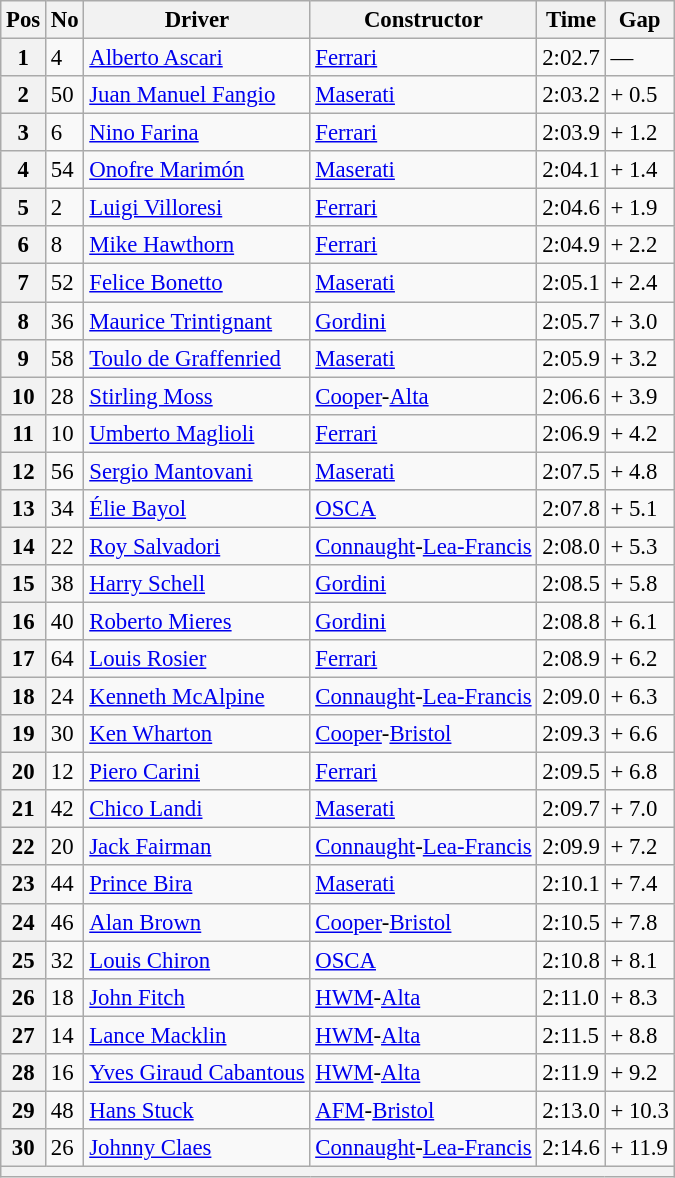<table class="wikitable sortable" style="font-size: 95%;">
<tr>
<th>Pos</th>
<th>No</th>
<th>Driver</th>
<th>Constructor</th>
<th>Time</th>
<th>Gap</th>
</tr>
<tr>
<th>1</th>
<td>4</td>
<td> <a href='#'>Alberto Ascari</a></td>
<td><a href='#'>Ferrari</a></td>
<td>2:02.7</td>
<td>—</td>
</tr>
<tr>
<th>2</th>
<td>50</td>
<td> <a href='#'>Juan Manuel Fangio</a></td>
<td><a href='#'>Maserati</a></td>
<td>2:03.2</td>
<td>+ 0.5</td>
</tr>
<tr>
<th>3</th>
<td>6</td>
<td> <a href='#'>Nino Farina</a></td>
<td><a href='#'>Ferrari</a></td>
<td>2:03.9</td>
<td>+ 1.2</td>
</tr>
<tr>
<th>4</th>
<td>54</td>
<td> <a href='#'>Onofre Marimón</a></td>
<td><a href='#'>Maserati</a></td>
<td>2:04.1</td>
<td>+ 1.4</td>
</tr>
<tr>
<th>5</th>
<td>2</td>
<td> <a href='#'>Luigi Villoresi</a></td>
<td><a href='#'>Ferrari</a></td>
<td>2:04.6</td>
<td>+ 1.9</td>
</tr>
<tr>
<th>6</th>
<td>8</td>
<td> <a href='#'>Mike Hawthorn</a></td>
<td><a href='#'>Ferrari</a></td>
<td>2:04.9</td>
<td>+ 2.2</td>
</tr>
<tr>
<th>7</th>
<td>52</td>
<td> <a href='#'>Felice Bonetto</a></td>
<td><a href='#'>Maserati</a></td>
<td>2:05.1</td>
<td>+ 2.4</td>
</tr>
<tr>
<th>8</th>
<td>36</td>
<td> <a href='#'>Maurice Trintignant</a></td>
<td><a href='#'>Gordini</a></td>
<td>2:05.7</td>
<td>+ 3.0</td>
</tr>
<tr>
<th>9</th>
<td>58</td>
<td> <a href='#'>Toulo de Graffenried</a></td>
<td><a href='#'>Maserati</a></td>
<td>2:05.9</td>
<td>+ 3.2</td>
</tr>
<tr>
<th>10</th>
<td>28</td>
<td> <a href='#'>Stirling Moss</a></td>
<td><a href='#'>Cooper</a>-<a href='#'>Alta</a></td>
<td>2:06.6</td>
<td>+ 3.9</td>
</tr>
<tr>
<th>11</th>
<td>10</td>
<td> <a href='#'>Umberto Maglioli</a></td>
<td><a href='#'>Ferrari</a></td>
<td>2:06.9</td>
<td>+ 4.2</td>
</tr>
<tr>
<th>12</th>
<td>56</td>
<td> <a href='#'>Sergio Mantovani</a></td>
<td><a href='#'>Maserati</a></td>
<td>2:07.5</td>
<td>+ 4.8</td>
</tr>
<tr>
<th>13</th>
<td>34</td>
<td> <a href='#'>Élie Bayol</a></td>
<td><a href='#'>OSCA</a></td>
<td>2:07.8</td>
<td>+ 5.1</td>
</tr>
<tr>
<th>14</th>
<td>22</td>
<td> <a href='#'>Roy Salvadori</a></td>
<td><a href='#'>Connaught</a>-<a href='#'>Lea-Francis</a></td>
<td>2:08.0</td>
<td>+ 5.3</td>
</tr>
<tr>
<th>15</th>
<td>38</td>
<td> <a href='#'>Harry Schell</a></td>
<td><a href='#'>Gordini</a></td>
<td>2:08.5</td>
<td>+ 5.8</td>
</tr>
<tr>
<th>16</th>
<td>40</td>
<td> <a href='#'>Roberto Mieres</a></td>
<td><a href='#'>Gordini</a></td>
<td>2:08.8</td>
<td>+ 6.1</td>
</tr>
<tr>
<th>17</th>
<td>64</td>
<td> <a href='#'>Louis Rosier</a></td>
<td><a href='#'>Ferrari</a></td>
<td>2:08.9</td>
<td>+ 6.2</td>
</tr>
<tr>
<th>18</th>
<td>24</td>
<td> <a href='#'>Kenneth McAlpine</a></td>
<td><a href='#'>Connaught</a>-<a href='#'>Lea-Francis</a></td>
<td>2:09.0</td>
<td>+ 6.3</td>
</tr>
<tr>
<th>19</th>
<td>30</td>
<td> <a href='#'>Ken Wharton</a></td>
<td><a href='#'>Cooper</a>-<a href='#'>Bristol</a></td>
<td>2:09.3</td>
<td>+ 6.6</td>
</tr>
<tr>
<th>20</th>
<td>12</td>
<td> <a href='#'>Piero Carini</a></td>
<td><a href='#'>Ferrari</a></td>
<td>2:09.5</td>
<td>+ 6.8</td>
</tr>
<tr>
<th>21</th>
<td>42</td>
<td> <a href='#'>Chico Landi</a></td>
<td><a href='#'>Maserati</a></td>
<td>2:09.7</td>
<td>+ 7.0</td>
</tr>
<tr>
<th>22</th>
<td>20</td>
<td> <a href='#'>Jack Fairman</a></td>
<td><a href='#'>Connaught</a>-<a href='#'>Lea-Francis</a></td>
<td>2:09.9</td>
<td>+ 7.2</td>
</tr>
<tr>
<th>23</th>
<td>44</td>
<td> <a href='#'>Prince Bira</a></td>
<td><a href='#'>Maserati</a></td>
<td>2:10.1</td>
<td>+ 7.4</td>
</tr>
<tr>
<th>24</th>
<td>46</td>
<td> <a href='#'>Alan Brown</a></td>
<td><a href='#'>Cooper</a>-<a href='#'>Bristol</a></td>
<td>2:10.5</td>
<td>+ 7.8</td>
</tr>
<tr>
<th>25</th>
<td>32</td>
<td> <a href='#'>Louis Chiron</a></td>
<td><a href='#'>OSCA</a></td>
<td>2:10.8</td>
<td>+ 8.1</td>
</tr>
<tr>
<th>26</th>
<td>18</td>
<td> <a href='#'>John Fitch</a></td>
<td><a href='#'>HWM</a>-<a href='#'>Alta</a></td>
<td>2:11.0</td>
<td>+ 8.3</td>
</tr>
<tr>
<th>27</th>
<td>14</td>
<td> <a href='#'>Lance Macklin</a></td>
<td><a href='#'>HWM</a>-<a href='#'>Alta</a></td>
<td>2:11.5</td>
<td>+ 8.8</td>
</tr>
<tr>
<th>28</th>
<td>16</td>
<td> <a href='#'>Yves Giraud Cabantous</a></td>
<td><a href='#'>HWM</a>-<a href='#'>Alta</a></td>
<td>2:11.9</td>
<td>+ 9.2</td>
</tr>
<tr>
<th>29</th>
<td>48</td>
<td> <a href='#'>Hans Stuck</a></td>
<td><a href='#'>AFM</a>-<a href='#'>Bristol</a></td>
<td>2:13.0</td>
<td>+ 10.3</td>
</tr>
<tr>
<th>30</th>
<td>26</td>
<td> <a href='#'>Johnny Claes</a></td>
<td><a href='#'>Connaught</a>-<a href='#'>Lea-Francis</a></td>
<td>2:14.6</td>
<td>+ 11.9</td>
</tr>
<tr>
<th colspan="7"></th>
</tr>
</table>
